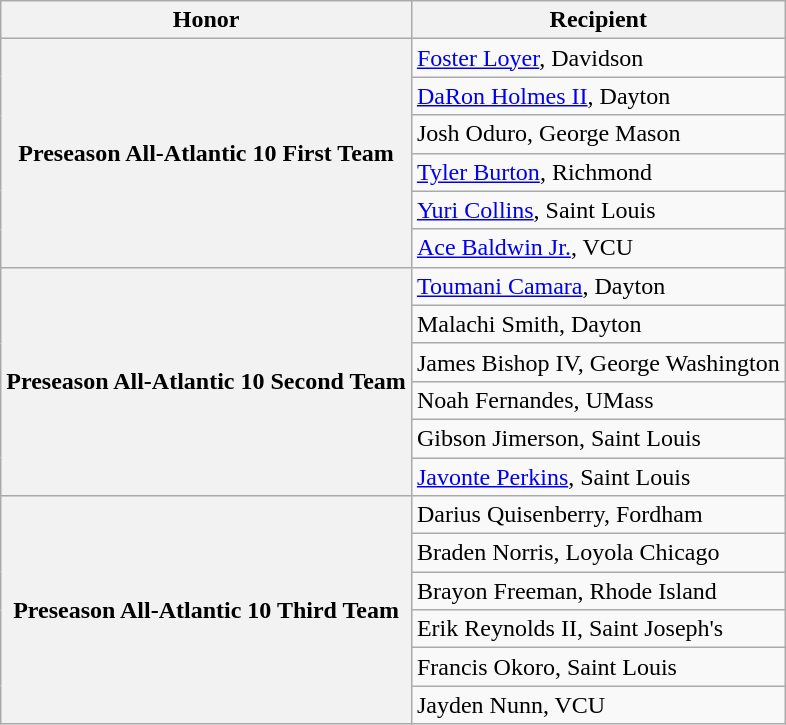<table class="wikitable">
<tr>
<th>Honor</th>
<th>Recipient</th>
</tr>
<tr>
<th rowspan="6">Preseason All-Atlantic 10 First Team</th>
<td><a href='#'>Foster Loyer</a>, Davidson</td>
</tr>
<tr>
<td><a href='#'>DaRon Holmes II</a>, Dayton</td>
</tr>
<tr>
<td>Josh Oduro, George Mason</td>
</tr>
<tr>
<td><a href='#'>Tyler Burton</a>, Richmond</td>
</tr>
<tr>
<td><a href='#'>Yuri Collins</a>, Saint Louis</td>
</tr>
<tr>
<td><a href='#'>Ace Baldwin Jr.</a>, VCU</td>
</tr>
<tr>
<th rowspan="6">Preseason All-Atlantic 10 Second Team</th>
<td><a href='#'>Toumani Camara</a>, Dayton</td>
</tr>
<tr>
<td>Malachi Smith, Dayton</td>
</tr>
<tr>
<td>James Bishop IV, George Washington</td>
</tr>
<tr>
<td>Noah Fernandes, UMass</td>
</tr>
<tr>
<td>Gibson Jimerson, Saint Louis</td>
</tr>
<tr>
<td><a href='#'>Javonte Perkins</a>, Saint Louis</td>
</tr>
<tr>
<th rowspan="6">Preseason All-Atlantic 10 Third Team</th>
<td>Darius Quisenberry, Fordham</td>
</tr>
<tr>
<td>Braden Norris, Loyola Chicago</td>
</tr>
<tr>
<td>Brayon Freeman, Rhode Island</td>
</tr>
<tr>
<td>Erik Reynolds II, Saint Joseph's</td>
</tr>
<tr>
<td>Francis Okoro, Saint Louis</td>
</tr>
<tr>
<td>Jayden Nunn, VCU</td>
</tr>
</table>
